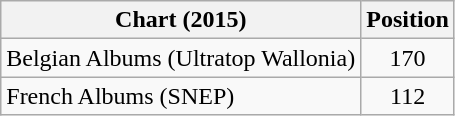<table class="wikitable sortable">
<tr>
<th>Chart (2015)</th>
<th>Position</th>
</tr>
<tr>
<td>Belgian Albums (Ultratop Wallonia)</td>
<td style="text-align:center">170</td>
</tr>
<tr>
<td>French Albums (SNEP)</td>
<td style="text-align:center">112</td>
</tr>
</table>
